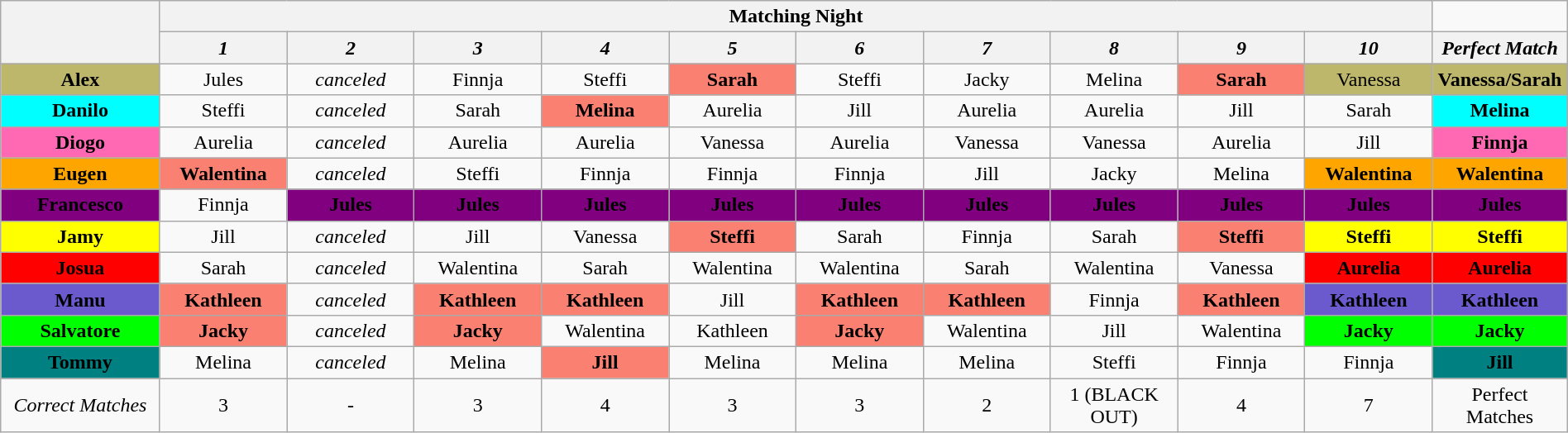<table class="wikitable nowrap" style="text-align:center; width:100%;">
<tr>
<th rowspan="2" style="width:10%;"></th>
<th colspan="10" style="text-align:center;">Matching Night</th>
</tr>
<tr>
<th style="text-align:center; width:8%;"><em>1</em></th>
<th style="text-align:center; width:8%;"><em>2</em></th>
<th style="text-align:center; width:8%;"><em>3</em></th>
<th style="text-align:center; width:8%;"><em>4</em></th>
<th style="text-align:center; width:8%;"><em>5</em></th>
<th style="text-align:center; width:8%;"><em>6</em></th>
<th style="text-align:center; width:8%;"><em>7</em></th>
<th style="text-align:center; width:8%;"><em>8</em></th>
<th style="text-align:center; width:8%;"><em>9</em></th>
<th style="text-align:center; width:8%;"><em>10</em></th>
<th style="text-align:center; width:8%;"><em>Perfect Match</em></th>
</tr>
<tr>
<td style="background:darkkhaki"><strong>Alex</strong></td>
<td>Jules</td>
<td><em>canceled</em></td>
<td>Finnja</td>
<td>Steffi</td>
<td style="background:salmon"><strong>Sarah</strong></td>
<td>Steffi</td>
<td>Jacky</td>
<td>Melina</td>
<td style="background:salmon"><strong>Sarah</strong></td>
<td style="background:darkkhaki">Vanessa</td>
<td style="background:darkkhaki"><strong>Vanessa/Sarah</strong></td>
</tr>
<tr>
<td style="background:aqua"><strong>Danilo</strong></td>
<td>Steffi</td>
<td><em>canceled</em></td>
<td>Sarah</td>
<td style="background:salmon"><strong>Melina</strong></td>
<td>Aurelia</td>
<td>Jill</td>
<td>Aurelia</td>
<td>Aurelia</td>
<td>Jill</td>
<td>Sarah</td>
<td style="background:aqua"><strong>Melina</strong></td>
</tr>
<tr>
<td style="background:hotpink"><strong>Diogo</strong></td>
<td>Aurelia</td>
<td><em>canceled</em></td>
<td>Aurelia</td>
<td>Aurelia</td>
<td>Vanessa</td>
<td>Aurelia</td>
<td>Vanessa</td>
<td>Vanessa</td>
<td>Aurelia</td>
<td>Jill</td>
<td style="background:hotpink"><strong>Finnja</strong></td>
</tr>
<tr>
<td style="background:orange"><strong>Eugen</strong></td>
<td style="background:salmon"><strong>Walentina</strong></td>
<td><em>canceled</em></td>
<td>Steffi</td>
<td>Finnja</td>
<td>Finnja</td>
<td>Finnja</td>
<td>Jill</td>
<td>Jacky</td>
<td>Melina</td>
<td style="background:orange"><strong>Walentina</strong></td>
<td style="background:orange"><strong>Walentina</strong></td>
</tr>
<tr>
<td style="background:purple"><strong>Francesco</strong></td>
<td>Finnja</td>
<td style="background:purple"><strong>Jules</strong></td>
<td style="background:purple"><strong>Jules</strong></td>
<td style="background:purple"><strong>Jules</strong></td>
<td style="background:purple"><strong>Jules</strong></td>
<td style="background:purple"><strong>Jules</strong></td>
<td style="background:purple"><strong>Jules</strong></td>
<td style="background:purple"><strong>Jules</strong></td>
<td style="background:purple"><strong>Jules</strong></td>
<td style="background:purple"><strong>Jules</strong></td>
<td style="background:purple"><strong>Jules</strong></td>
</tr>
<tr>
<td style="background:yellow"><strong>Jamy</strong></td>
<td>Jill</td>
<td><em>canceled</em></td>
<td>Jill</td>
<td>Vanessa</td>
<td style="background:salmon"><strong>Steffi</strong></td>
<td>Sarah</td>
<td>Finnja</td>
<td>Sarah</td>
<td style="background:salmon"><strong>Steffi</strong></td>
<td style="background:yellow"><strong>Steffi</strong></td>
<td style="background:yellow"><strong>Steffi</strong></td>
</tr>
<tr>
<td style="background:red"><strong>Josua</strong></td>
<td>Sarah</td>
<td><em>canceled</em></td>
<td>Walentina</td>
<td>Sarah</td>
<td>Walentina</td>
<td>Walentina</td>
<td>Sarah</td>
<td>Walentina</td>
<td>Vanessa</td>
<td style="background:red"><strong>Aurelia</strong></td>
<td style="background:red"><strong>Aurelia</strong></td>
</tr>
<tr>
<td style="background:slateblue"><strong>Manu</strong></td>
<td style="background:salmon"><strong>Kathleen</strong></td>
<td><em>canceled</em></td>
<td style="background:salmon"><strong>Kathleen</strong></td>
<td style="background:salmon"><strong>Kathleen</strong></td>
<td>Jill</td>
<td style="background:salmon"><strong>Kathleen</strong></td>
<td style="background:salmon"><strong>Kathleen</strong></td>
<td>Finnja</td>
<td style="background:salmon"><strong>Kathleen</strong></td>
<td style="background:slateblue"><strong>Kathleen</strong></td>
<td style="background:slateblue"><strong>Kathleen</strong></td>
</tr>
<tr>
<td style="background:lime"><strong>Salvatore</strong></td>
<td style="background:salmon"><strong>Jacky</strong></td>
<td><em>canceled</em></td>
<td style="background:salmon"><strong>Jacky</strong></td>
<td>Walentina</td>
<td>Kathleen</td>
<td style="background:salmon"><strong>Jacky</strong></td>
<td>Walentina</td>
<td>Jill</td>
<td>Walentina</td>
<td style="background:lime"><strong>Jacky</strong></td>
<td style="background:lime"><strong>Jacky</strong></td>
</tr>
<tr>
<td style="background:teal"><strong>Tommy</strong></td>
<td>Melina</td>
<td><em>canceled</em></td>
<td>Melina</td>
<td style="background:salmon"><strong>Jill</strong></td>
<td>Melina</td>
<td>Melina</td>
<td>Melina</td>
<td>Steffi</td>
<td>Finnja</td>
<td>Finnja</td>
<td style="background:teal"><strong>Jill</strong></td>
</tr>
<tr>
<td><em>Correct Matches</em></td>
<td>3</td>
<td>-</td>
<td>3</td>
<td>4</td>
<td>3</td>
<td>3</td>
<td>2</td>
<td>1 (BLACK OUT)</td>
<td>4</td>
<td>7</td>
<td>Perfect Matches</td>
</tr>
</table>
